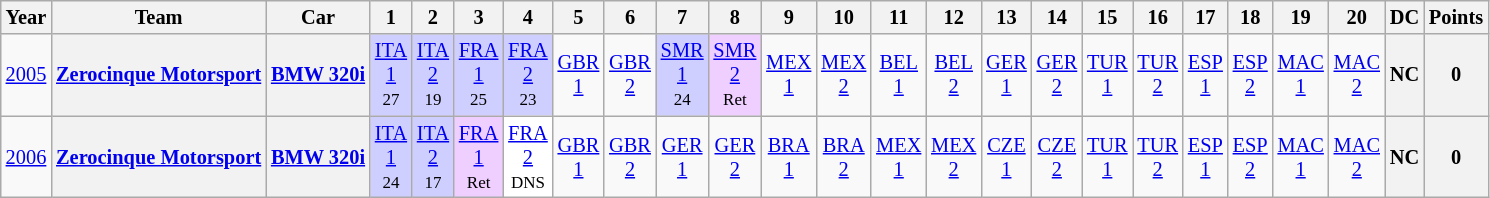<table class="wikitable" style="text-align:center; font-size:85%">
<tr>
<th>Year</th>
<th>Team</th>
<th>Car</th>
<th>1</th>
<th>2</th>
<th>3</th>
<th>4</th>
<th>5</th>
<th>6</th>
<th>7</th>
<th>8</th>
<th>9</th>
<th>10</th>
<th>11</th>
<th>12</th>
<th>13</th>
<th>14</th>
<th>15</th>
<th>16</th>
<th>17</th>
<th>18</th>
<th>19</th>
<th>20</th>
<th>DC</th>
<th>Points</th>
</tr>
<tr>
<td><a href='#'>2005</a></td>
<th><a href='#'>Zerocinque Motorsport</a></th>
<th><a href='#'>BMW 320i</a></th>
<td style="background:#cfcfff;"><a href='#'>ITA<br>1</a><br><small>27</small></td>
<td style="background:#cfcfff;"><a href='#'>ITA<br>2</a><br><small>19</small></td>
<td style="background:#cfcfff;"><a href='#'>FRA<br>1</a><br><small>25</small></td>
<td style="background:#cfcfff;"><a href='#'>FRA<br>2</a><br><small>23</small></td>
<td><a href='#'>GBR<br>1</a></td>
<td><a href='#'>GBR<br>2</a></td>
<td style="background:#cfcfff;"><a href='#'>SMR<br>1</a><br><small>24</small></td>
<td style="background:#efcfff;"><a href='#'>SMR<br>2</a><br><small>Ret</small></td>
<td><a href='#'>MEX<br>1</a></td>
<td><a href='#'>MEX<br>2</a></td>
<td><a href='#'>BEL<br>1</a></td>
<td><a href='#'>BEL<br>2</a></td>
<td><a href='#'>GER<br>1</a></td>
<td><a href='#'>GER<br>2</a></td>
<td><a href='#'>TUR<br>1</a></td>
<td><a href='#'>TUR<br>2</a></td>
<td><a href='#'>ESP<br>1</a></td>
<td><a href='#'>ESP<br>2</a></td>
<td><a href='#'>MAC<br>1</a></td>
<td><a href='#'>MAC<br>2</a></td>
<th>NC</th>
<th>0</th>
</tr>
<tr>
<td><a href='#'>2006</a></td>
<th><a href='#'>Zerocinque Motorsport</a></th>
<th><a href='#'>BMW 320i</a></th>
<td style="background:#cfcfff;"><a href='#'>ITA<br>1</a><br><small>24</small></td>
<td style="background:#cfcfff;"><a href='#'>ITA<br>2</a><br><small>17</small></td>
<td style="background:#efcfff;"><a href='#'>FRA<br>1</a><br><small>Ret</small></td>
<td style="background:#ffffff;"><a href='#'>FRA<br>2</a><br><small>DNS</small></td>
<td><a href='#'>GBR<br>1</a></td>
<td><a href='#'>GBR<br>2</a></td>
<td><a href='#'>GER<br>1</a></td>
<td><a href='#'>GER<br>2</a></td>
<td><a href='#'>BRA<br>1</a></td>
<td><a href='#'>BRA<br>2</a></td>
<td><a href='#'>MEX<br>1</a></td>
<td><a href='#'>MEX<br>2</a></td>
<td><a href='#'>CZE<br>1</a></td>
<td><a href='#'>CZE<br>2</a></td>
<td><a href='#'>TUR<br>1</a></td>
<td><a href='#'>TUR<br>2</a></td>
<td><a href='#'>ESP<br>1</a></td>
<td><a href='#'>ESP<br>2</a></td>
<td><a href='#'>MAC<br>1</a></td>
<td><a href='#'>MAC<br>2</a></td>
<th>NC</th>
<th>0</th>
</tr>
</table>
